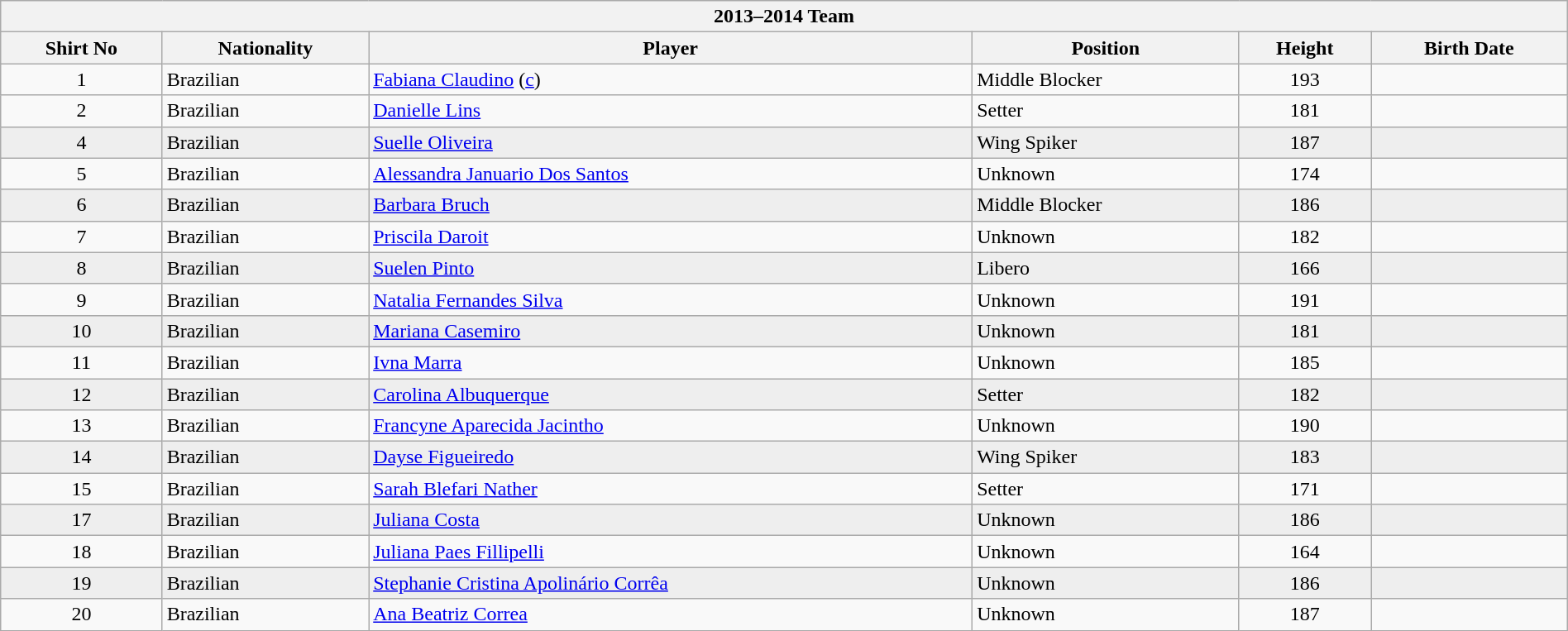<table class="wikitable collapsible collapsed" style="width:100%;">
<tr>
<th colspan=6><strong>2013–2014 Team</strong></th>
</tr>
<tr>
<th>Shirt No</th>
<th>Nationality</th>
<th>Player</th>
<th>Position</th>
<th>Height</th>
<th>Birth Date</th>
</tr>
<tr>
<td align=center>1</td>
<td> Brazilian</td>
<td><a href='#'>Fabiana Claudino</a> (<a href='#'>c</a>)</td>
<td>Middle Blocker</td>
<td align=center>193</td>
<td></td>
</tr>
<tr>
<td align=center>2</td>
<td> Brazilian</td>
<td><a href='#'>Danielle Lins</a></td>
<td>Setter</td>
<td align=center>181</td>
<td></td>
</tr>
<tr style="background:#eee;">
<td align=center>4</td>
<td> Brazilian</td>
<td><a href='#'>Suelle Oliveira</a></td>
<td>Wing Spiker</td>
<td align=center>187</td>
<td></td>
</tr>
<tr>
<td align=center>5</td>
<td> Brazilian</td>
<td><a href='#'>Alessandra Januario Dos Santos</a></td>
<td>Unknown</td>
<td align=center>174</td>
<td></td>
</tr>
<tr style="background:#eee;">
<td align=center>6</td>
<td> Brazilian</td>
<td><a href='#'>Barbara Bruch</a></td>
<td>Middle Blocker</td>
<td align=center>186</td>
<td></td>
</tr>
<tr>
<td align=center>7</td>
<td> Brazilian</td>
<td><a href='#'>Priscila Daroit</a></td>
<td>Unknown</td>
<td align=center>182</td>
<td></td>
</tr>
<tr style="background:#eee;">
<td align=center>8</td>
<td> Brazilian</td>
<td><a href='#'>Suelen Pinto</a></td>
<td>Libero</td>
<td align=center>166</td>
<td></td>
</tr>
<tr>
<td align=center>9</td>
<td> Brazilian</td>
<td><a href='#'>Natalia Fernandes Silva</a></td>
<td>Unknown</td>
<td align=center>191</td>
<td></td>
</tr>
<tr style="background:#eee;">
<td align=center>10</td>
<td> Brazilian</td>
<td><a href='#'>Mariana Casemiro</a></td>
<td>Unknown</td>
<td align=center>181</td>
<td></td>
</tr>
<tr>
<td align=center>11</td>
<td> Brazilian</td>
<td><a href='#'>Ivna Marra</a></td>
<td>Unknown</td>
<td align=center>185</td>
<td></td>
</tr>
<tr style="background:#eee;">
<td align=center>12</td>
<td> Brazilian</td>
<td><a href='#'>Carolina Albuquerque</a></td>
<td>Setter</td>
<td align=center>182</td>
<td></td>
</tr>
<tr>
<td align=center>13</td>
<td> Brazilian</td>
<td><a href='#'>Francyne Aparecida Jacintho</a></td>
<td>Unknown</td>
<td align=center>190</td>
<td></td>
</tr>
<tr style="background:#eee;">
<td align=center>14</td>
<td> Brazilian</td>
<td><a href='#'>Dayse Figueiredo</a></td>
<td>Wing Spiker</td>
<td align=center>183</td>
<td></td>
</tr>
<tr>
<td align=center>15</td>
<td> Brazilian</td>
<td><a href='#'>Sarah Blefari Nather</a></td>
<td>Setter</td>
<td align=center>171</td>
<td></td>
</tr>
<tr style="background:#eee;">
<td align=center>17</td>
<td> Brazilian</td>
<td><a href='#'>Juliana Costa</a></td>
<td>Unknown</td>
<td align=center>186</td>
<td></td>
</tr>
<tr>
<td align=center>18</td>
<td> Brazilian</td>
<td><a href='#'>Juliana Paes Fillipelli</a></td>
<td>Unknown</td>
<td align=center>164</td>
<td></td>
</tr>
<tr style="background:#eee;">
<td align=center>19</td>
<td> Brazilian</td>
<td><a href='#'>Stephanie Cristina Apolinário Corrêa</a></td>
<td>Unknown</td>
<td align=center>186</td>
<td></td>
</tr>
<tr>
<td align=center>20</td>
<td> Brazilian</td>
<td><a href='#'>Ana Beatriz Correa</a></td>
<td>Unknown</td>
<td align=center>187</td>
<td></td>
</tr>
</table>
